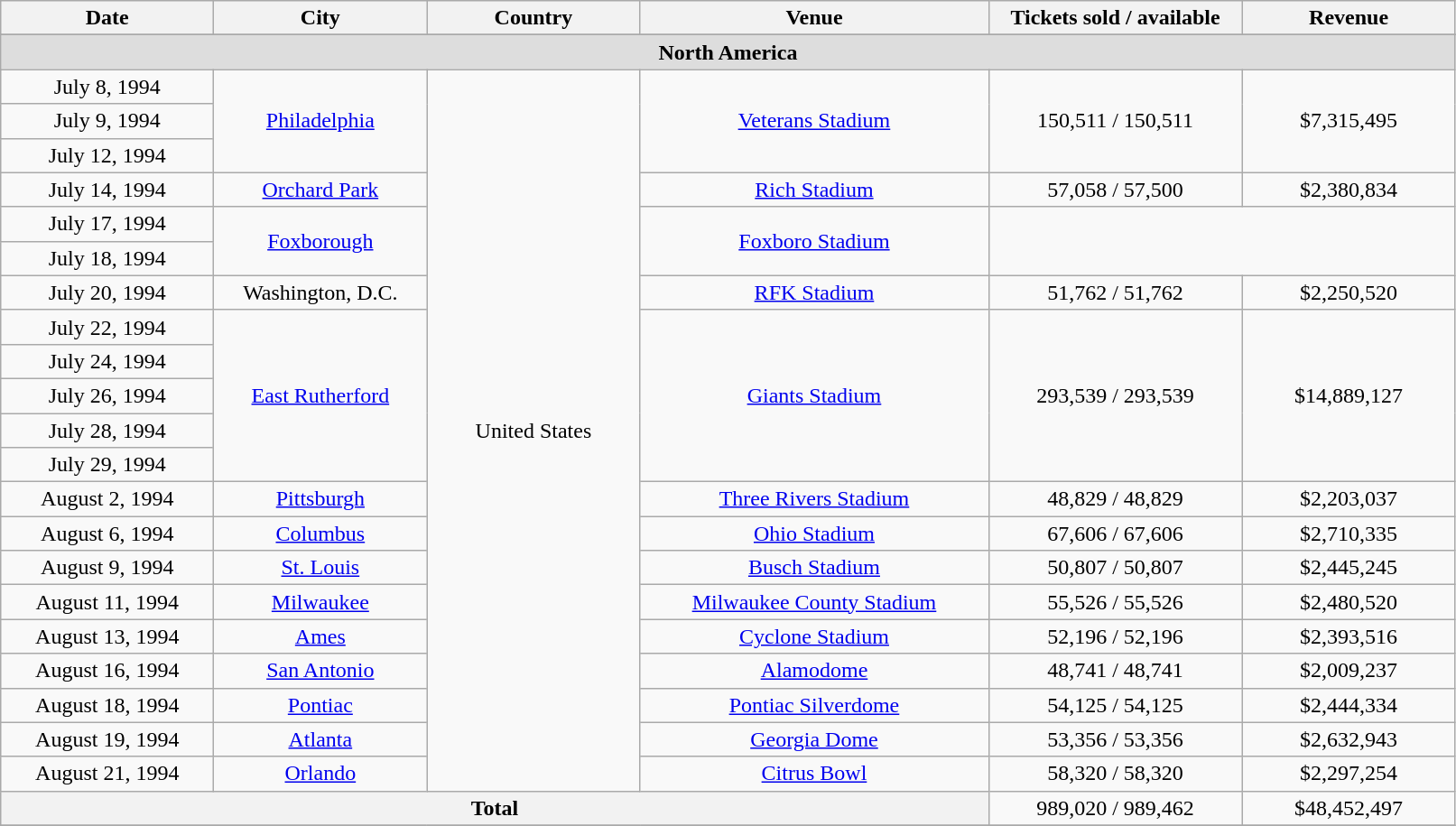<table class="wikitable" style="text-align:center;">
<tr>
<th width="150">Date</th>
<th width="150">City</th>
<th width="150">Country</th>
<th width="250">Venue</th>
<th width="180">Tickets sold / available</th>
<th width="150">Revenue</th>
</tr>
<tr>
</tr>
<tr style="background:#ddd;">
<td colspan="6"><strong>North America</strong></td>
</tr>
<tr>
<td>July 8, 1994</td>
<td rowspan="3"><a href='#'>Philadelphia</a></td>
<td rowspan="21">United States</td>
<td rowspan="3"><a href='#'>Veterans Stadium</a></td>
<td rowspan="3">150,511 / 150,511</td>
<td rowspan="3">$7,315,495</td>
</tr>
<tr>
<td>July 9, 1994</td>
</tr>
<tr>
<td>July 12, 1994</td>
</tr>
<tr>
<td>July 14, 1994</td>
<td><a href='#'>Orchard Park</a></td>
<td><a href='#'>Rich Stadium</a></td>
<td>57,058 / 57,500</td>
<td>$2,380,834</td>
</tr>
<tr>
<td>July 17, 1994</td>
<td rowspan="2"><a href='#'>Foxborough</a></td>
<td rowspan="2"><a href='#'>Foxboro Stadium</a></td>
</tr>
<tr>
<td>July 18, 1994</td>
</tr>
<tr>
<td>July 20, 1994</td>
<td>Washington, D.C.</td>
<td><a href='#'>RFK Stadium</a></td>
<td>51,762 / 51,762</td>
<td>$2,250,520</td>
</tr>
<tr>
<td>July 22, 1994</td>
<td rowspan="5"><a href='#'>East Rutherford</a></td>
<td rowspan="5"><a href='#'>Giants Stadium</a></td>
<td rowspan="5">293,539 / 293,539</td>
<td rowspan="5">$14,889,127</td>
</tr>
<tr>
<td>July 24, 1994</td>
</tr>
<tr>
<td>July 26, 1994</td>
</tr>
<tr>
<td>July 28, 1994</td>
</tr>
<tr>
<td>July 29, 1994</td>
</tr>
<tr>
<td>August 2, 1994</td>
<td><a href='#'>Pittsburgh</a></td>
<td><a href='#'>Three Rivers Stadium</a></td>
<td>48,829 / 48,829</td>
<td>$2,203,037</td>
</tr>
<tr>
<td>August 6, 1994</td>
<td><a href='#'>Columbus</a></td>
<td><a href='#'>Ohio Stadium</a></td>
<td>67,606 / 67,606</td>
<td>$2,710,335</td>
</tr>
<tr>
<td>August 9, 1994</td>
<td><a href='#'>St. Louis</a></td>
<td><a href='#'>Busch Stadium</a></td>
<td>50,807 / 50,807</td>
<td>$2,445,245</td>
</tr>
<tr>
<td>August 11, 1994</td>
<td><a href='#'>Milwaukee</a></td>
<td><a href='#'>Milwaukee County Stadium</a></td>
<td>55,526 / 55,526</td>
<td>$2,480,520</td>
</tr>
<tr>
<td>August 13, 1994</td>
<td><a href='#'>Ames</a></td>
<td><a href='#'>Cyclone Stadium</a></td>
<td>52,196 / 52,196</td>
<td>$2,393,516</td>
</tr>
<tr>
<td>August 16, 1994</td>
<td><a href='#'>San Antonio</a></td>
<td><a href='#'>Alamodome</a></td>
<td>48,741 / 48,741</td>
<td>$2,009,237</td>
</tr>
<tr>
<td>August 18, 1994</td>
<td><a href='#'>Pontiac</a></td>
<td><a href='#'>Pontiac Silverdome</a></td>
<td>54,125 / 54,125</td>
<td>$2,444,334</td>
</tr>
<tr>
<td>August 19, 1994</td>
<td><a href='#'>Atlanta</a></td>
<td><a href='#'>Georgia Dome</a></td>
<td>53,356 / 53,356</td>
<td>$2,632,943</td>
</tr>
<tr>
<td>August 21, 1994</td>
<td><a href='#'>Orlando</a></td>
<td><a href='#'>Citrus Bowl</a></td>
<td>58,320 / 58,320</td>
<td>$2,297,254</td>
</tr>
<tr>
<th colspan="4">Total</th>
<td>989,020 / 989,462</td>
<td>$48,452,497</td>
</tr>
<tr>
</tr>
</table>
